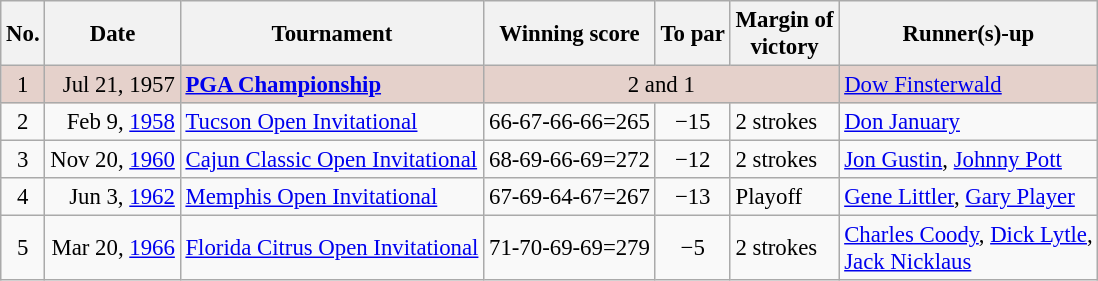<table class="wikitable" style="font-size:95%;">
<tr>
<th>No.</th>
<th>Date</th>
<th>Tournament</th>
<th>Winning score</th>
<th>To par</th>
<th>Margin of<br>victory</th>
<th>Runner(s)-up</th>
</tr>
<tr style="background:#e5d1cb;">
<td align=center>1</td>
<td align=right>Jul 21, 1957</td>
<td><strong><a href='#'>PGA Championship</a></strong></td>
<td colspan=3 align=center>2 and 1</td>
<td> <a href='#'>Dow Finsterwald</a></td>
</tr>
<tr>
<td align=center>2</td>
<td align=right>Feb 9, <a href='#'>1958</a></td>
<td><a href='#'>Tucson Open Invitational</a></td>
<td align=right>66-67-66-66=265</td>
<td align=center>−15</td>
<td>2 strokes</td>
<td> <a href='#'>Don January</a></td>
</tr>
<tr>
<td align=center>3</td>
<td align=right>Nov 20, <a href='#'>1960</a></td>
<td><a href='#'>Cajun Classic Open Invitational</a></td>
<td align=right>68-69-66-69=272</td>
<td align=center>−12</td>
<td>2 strokes</td>
<td> <a href='#'>Jon Gustin</a>,  <a href='#'>Johnny Pott</a></td>
</tr>
<tr>
<td align=center>4</td>
<td align=right>Jun 3, <a href='#'>1962</a></td>
<td><a href='#'>Memphis Open Invitational</a></td>
<td align=right>67-69-64-67=267</td>
<td align=center>−13</td>
<td>Playoff</td>
<td> <a href='#'>Gene Littler</a>,  <a href='#'>Gary Player</a></td>
</tr>
<tr>
<td align=center>5</td>
<td align=right>Mar 20, <a href='#'>1966</a></td>
<td><a href='#'>Florida Citrus Open Invitational</a></td>
<td align=right>71-70-69-69=279</td>
<td align=center>−5</td>
<td>2 strokes</td>
<td> <a href='#'>Charles Coody</a>,  <a href='#'>Dick Lytle</a>,<br> <a href='#'>Jack Nicklaus</a></td>
</tr>
</table>
